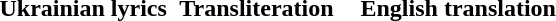<table>
<tr>
<th>Ukrainian lyrics</th>
<th>Transliteration</th>
<th>English translation</th>
</tr>
<tr>
<td style="width:30%;font-size:88%;padding-right:5em"></td>
<td style="width:30%;font-size:88%;padding-right:5em;"></td>
<td style="width:40%;font-size:88%;"></td>
</tr>
</table>
